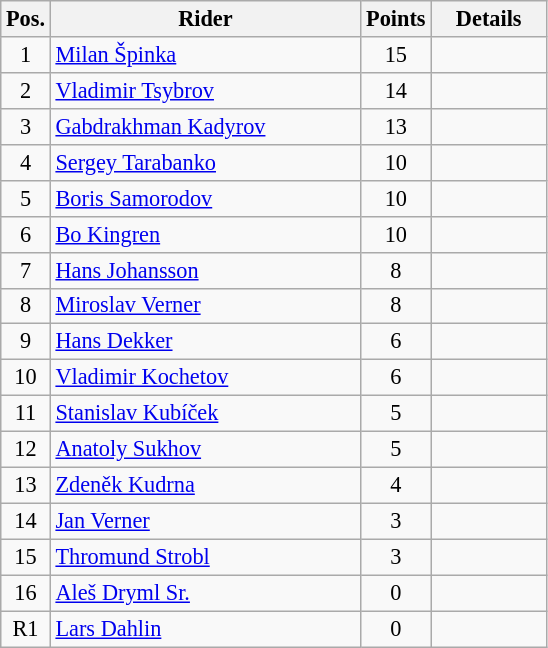<table class=wikitable style="font-size:93%;">
<tr>
<th width=25px>Pos.</th>
<th width=200px>Rider</th>
<th width=40px>Points</th>
<th width=70px>Details</th>
</tr>
<tr align=center >
<td>1</td>
<td align="left"> <a href='#'>Milan Špinka</a></td>
<td>15</td>
<td></td>
</tr>
<tr align=center >
<td>2</td>
<td align="left"> <a href='#'>Vladimir Tsybrov</a></td>
<td>14</td>
<td></td>
</tr>
<tr align=center >
<td>3</td>
<td align="left"> <a href='#'>Gabdrakhman Kadyrov</a></td>
<td>13</td>
<td></td>
</tr>
<tr align=center >
<td>4</td>
<td align=left> <a href='#'>Sergey Tarabanko</a></td>
<td>10</td>
<td></td>
</tr>
<tr align=center >
<td>5</td>
<td align="left"> <a href='#'>Boris Samorodov</a></td>
<td>10</td>
<td></td>
</tr>
<tr align=center>
<td>6</td>
<td align="left"> <a href='#'>Bo Kingren</a></td>
<td>10</td>
<td></td>
</tr>
<tr align=center>
<td>7</td>
<td align="left"> <a href='#'>Hans Johansson</a></td>
<td>8</td>
<td></td>
</tr>
<tr align=center>
<td>8</td>
<td align="left">  <a href='#'>Miroslav Verner</a></td>
<td>8</td>
<td></td>
</tr>
<tr align=center>
<td>9</td>
<td align="left">  <a href='#'>Hans Dekker</a></td>
<td>6</td>
<td></td>
</tr>
<tr align=center>
<td>10</td>
<td align="left"> <a href='#'>Vladimir Kochetov</a></td>
<td>6</td>
<td></td>
</tr>
<tr align=center>
<td>11</td>
<td align="left"> <a href='#'>Stanislav Kubíček</a></td>
<td>5</td>
<td></td>
</tr>
<tr align=center>
<td>12</td>
<td align="left"> <a href='#'>Anatoly Sukhov</a></td>
<td>5</td>
<td></td>
</tr>
<tr align=center>
<td>13</td>
<td align=left> <a href='#'>Zdeněk Kudrna</a></td>
<td>4</td>
<td></td>
</tr>
<tr align=center>
<td>14</td>
<td align="left"> <a href='#'>Jan Verner</a></td>
<td>3</td>
<td></td>
</tr>
<tr align=center>
<td>15</td>
<td align="left"> <a href='#'>Thromund Strobl</a></td>
<td>3</td>
<td></td>
</tr>
<tr align=center>
<td>16</td>
<td align="left"> <a href='#'>Aleš Dryml Sr.</a></td>
<td>0</td>
<td></td>
</tr>
<tr align=center>
<td>R1</td>
<td align="left"> <a href='#'>Lars Dahlin</a></td>
<td>0</td>
<td></td>
</tr>
</table>
